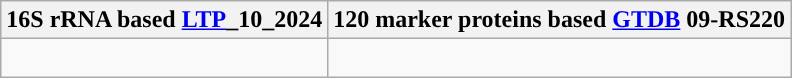<table class="wikitable">
<tr>
<th colspan=1>16S rRNA based <a href='#'>LTP</a>_10_2024</th>
<th colspan=1>120 marker proteins based <a href='#'>GTDB</a> 09-RS220</th>
</tr>
<tr>
<td style="vertical-align:top"><br></td>
<td><br></td>
</tr>
</table>
